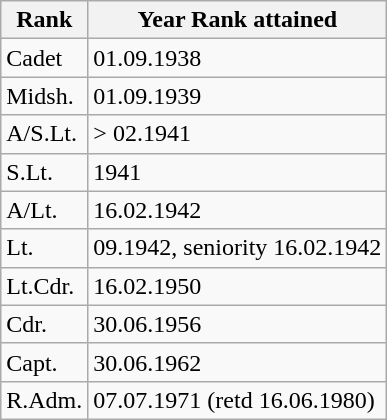<table class="wikitable">
<tr>
<th>Rank</th>
<th>Year Rank attained</th>
</tr>
<tr>
<td>Cadet</td>
<td>01.09.1938</td>
</tr>
<tr>
<td>Midsh.</td>
<td>01.09.1939</td>
</tr>
<tr>
<td>A/S.Lt.</td>
<td>> 02.1941</td>
</tr>
<tr>
<td>S.Lt.</td>
<td>1941</td>
</tr>
<tr>
<td>A/Lt.</td>
<td>16.02.1942</td>
</tr>
<tr>
<td>Lt.</td>
<td>09.1942, seniority 16.02.1942</td>
</tr>
<tr>
<td>Lt.Cdr.</td>
<td>16.02.1950</td>
</tr>
<tr>
<td>Cdr.</td>
<td>30.06.1956</td>
</tr>
<tr>
<td>Capt.</td>
<td>30.06.1962</td>
</tr>
<tr>
<td>R.Adm.</td>
<td>07.07.1971 (retd 16.06.1980)</td>
</tr>
</table>
